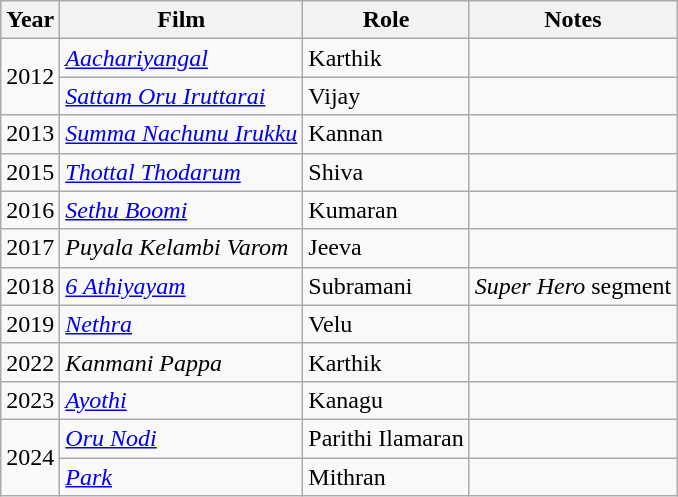<table class="wikitable" style="font-size:100%;">
<tr>
<th>Year</th>
<th>Film</th>
<th>Role</th>
<th>Notes</th>
</tr>
<tr>
<td rowspan="2">2012</td>
<td><em><a href='#'>Aachariyangal</a></em></td>
<td>Karthik</td>
<td></td>
</tr>
<tr>
<td><em><a href='#'>Sattam Oru Iruttarai</a></em></td>
<td>Vijay</td>
<td></td>
</tr>
<tr>
<td>2013</td>
<td><em><a href='#'>Summa Nachunu Irukku</a></em></td>
<td>Kannan</td>
<td></td>
</tr>
<tr>
<td>2015</td>
<td><em><a href='#'>Thottal Thodarum</a></em></td>
<td>Shiva</td>
<td></td>
</tr>
<tr>
<td>2016</td>
<td><em><a href='#'>Sethu Boomi</a></em></td>
<td>Kumaran</td>
<td></td>
</tr>
<tr>
<td>2017</td>
<td><em>Puyala Kelambi Varom</em></td>
<td>Jeeva</td>
<td></td>
</tr>
<tr>
<td>2018</td>
<td><em><a href='#'>6 Athiyayam</a></em></td>
<td>Subramani</td>
<td><em>Super Hero</em> segment</td>
</tr>
<tr>
<td>2019</td>
<td><em><a href='#'>Nethra</a></em></td>
<td>Velu</td>
<td></td>
</tr>
<tr>
<td>2022</td>
<td><em>Kanmani Pappa</em></td>
<td>Karthik</td>
<td></td>
</tr>
<tr>
<td>2023</td>
<td><em><a href='#'>Ayothi</a></em></td>
<td>Kanagu</td>
<td></td>
</tr>
<tr>
<td rowspan="2">2024</td>
<td><em><a href='#'>Oru Nodi</a></em></td>
<td>Parithi Ilamaran</td>
<td></td>
</tr>
<tr>
<td><em><a href='#'>Park</a></em></td>
<td>Mithran</td>
<td></td>
</tr>
</table>
